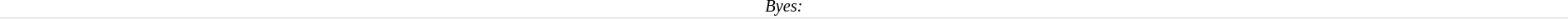<table cellspacing=0 style="border-top:0px solid 000000;border-bottom:1px solid #e0e0e0;width:100%">
<tr>
<td width=100% valign=top align=center style=font-size:85%><em>Byes: </em></td>
</tr>
</table>
